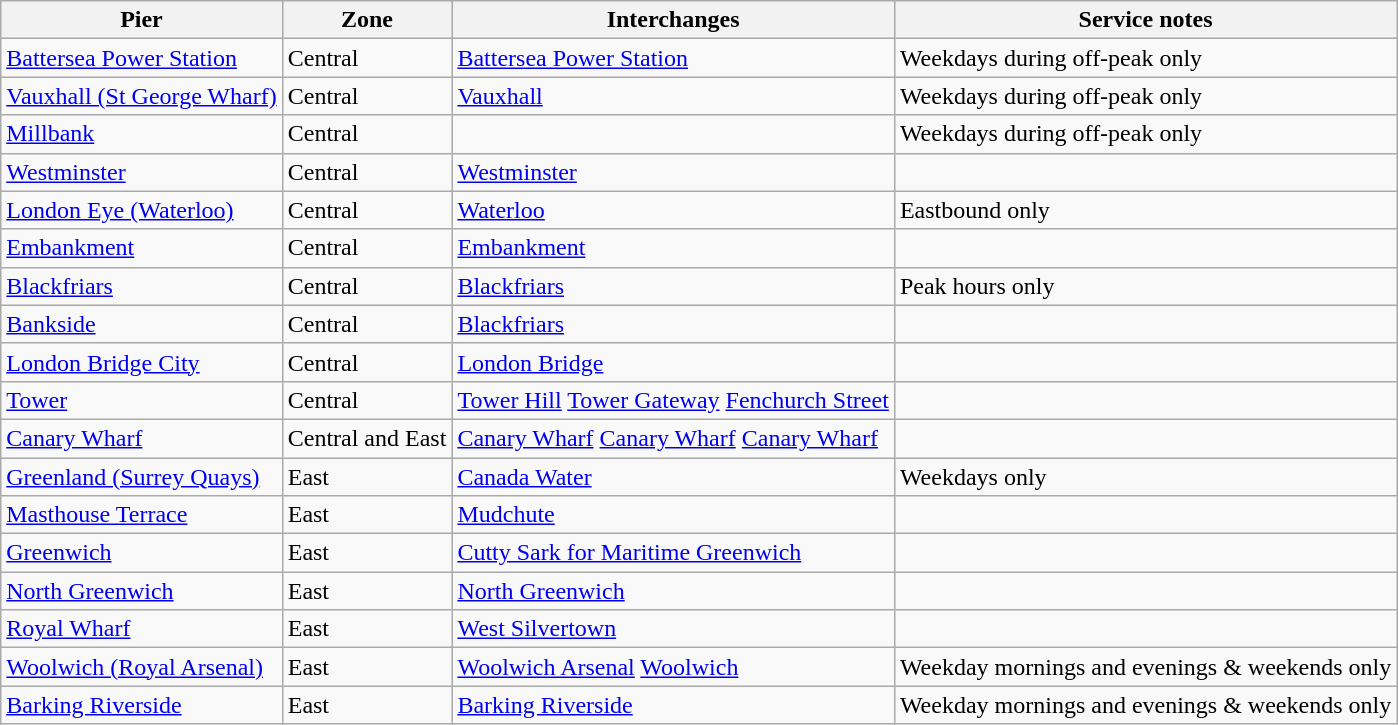<table class="wikitable sortable">
<tr>
<th>Pier</th>
<th>Zone</th>
<th>Interchanges</th>
<th>Service notes</th>
</tr>
<tr>
<td><a href='#'>Battersea Power Station</a></td>
<td>Central</td>
<td> <a href='#'>Battersea Power Station</a></td>
<td>Weekdays during off-peak only</td>
</tr>
<tr>
<td><a href='#'>Vauxhall (St George Wharf)</a></td>
<td>Central</td>
<td>  <a href='#'>Vauxhall</a></td>
<td>Weekdays during off-peak only</td>
</tr>
<tr>
<td><a href='#'>Millbank</a></td>
<td>Central</td>
<td></td>
<td>Weekdays during off-peak only</td>
</tr>
<tr>
<td><a href='#'>Westminster</a></td>
<td>Central</td>
<td> <a href='#'>Westminster</a></td>
<td></td>
</tr>
<tr>
<td><a href='#'>London Eye (Waterloo)</a></td>
<td>Central</td>
<td>  <a href='#'>Waterloo</a></td>
<td>Eastbound only</td>
</tr>
<tr>
<td><a href='#'>Embankment</a></td>
<td>Central</td>
<td> <a href='#'>Embankment</a></td>
<td></td>
</tr>
<tr>
<td><a href='#'>Blackfriars</a></td>
<td>Central</td>
<td>  <a href='#'>Blackfriars</a></td>
<td>Peak hours only</td>
</tr>
<tr>
<td><a href='#'>Bankside</a></td>
<td>Central</td>
<td>  <a href='#'>Blackfriars</a></td>
<td></td>
</tr>
<tr>
<td><a href='#'>London Bridge City</a></td>
<td>Central</td>
<td>  <a href='#'>London Bridge</a></td>
<td></td>
</tr>
<tr>
<td><a href='#'>Tower</a></td>
<td>Central</td>
<td> <a href='#'>Tower Hill</a>  <a href='#'>Tower Gateway</a>  <a href='#'>Fenchurch Street</a></td>
<td></td>
</tr>
<tr>
<td><a href='#'>Canary Wharf</a></td>
<td>Central and East</td>
<td> <a href='#'>Canary Wharf</a>  <a href='#'>Canary Wharf</a>  <a href='#'>Canary Wharf</a></td>
<td></td>
</tr>
<tr>
<td><a href='#'>Greenland (Surrey Quays)</a></td>
<td>East</td>
<td>  <a href='#'>Canada Water</a></td>
<td>Weekdays only</td>
</tr>
<tr>
<td><a href='#'>Masthouse Terrace</a></td>
<td>East</td>
<td> <a href='#'>Mudchute</a></td>
<td></td>
</tr>
<tr>
<td><a href='#'>Greenwich</a></td>
<td>East</td>
<td> <a href='#'>Cutty Sark for Maritime Greenwich</a></td>
<td></td>
</tr>
<tr>
<td><a href='#'>North Greenwich</a></td>
<td>East</td>
<td> <a href='#'>North Greenwich</a></td>
<td></td>
</tr>
<tr>
<td><a href='#'>Royal Wharf</a></td>
<td>East</td>
<td> <a href='#'>West Silvertown</a></td>
<td></td>
</tr>
<tr>
<td><a href='#'>Woolwich (Royal Arsenal)</a></td>
<td>East</td>
<td>  <a href='#'>Woolwich Arsenal</a>  <a href='#'>Woolwich</a></td>
<td>Weekday mornings and evenings & weekends only</td>
</tr>
<tr>
<td><a href='#'>Barking Riverside</a></td>
<td>East</td>
<td> <a href='#'>Barking Riverside</a></td>
<td>Weekday mornings and evenings & weekends only</td>
</tr>
</table>
